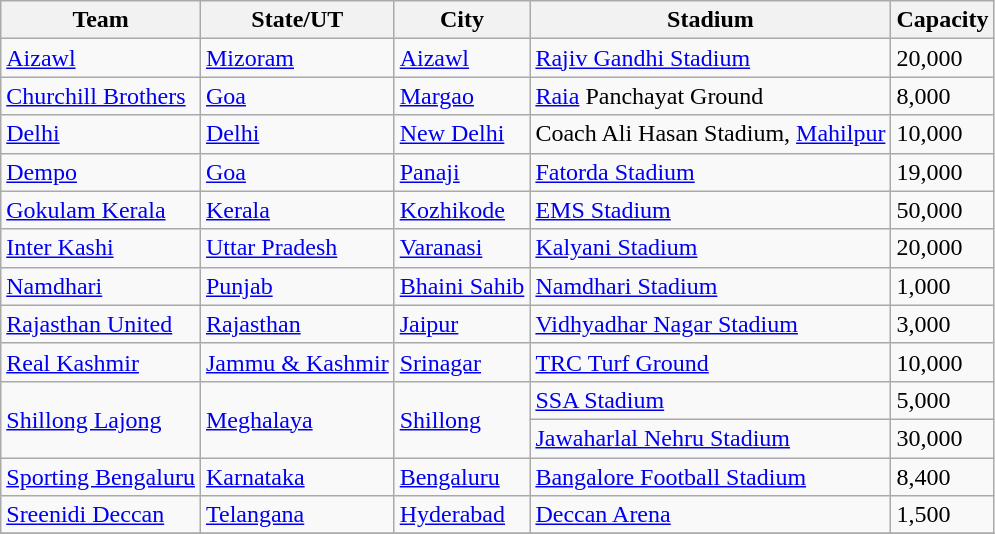<table class="sortable wikitable" style="text-align: left; font-size">
<tr>
<th>Team</th>
<th>State/UT</th>
<th>City</th>
<th>Stadium</th>
<th>Capacity</th>
</tr>
<tr>
<td><a href='#'>Aizawl</a></td>
<td><a href='#'>Mizoram</a></td>
<td><a href='#'>Aizawl</a></td>
<td><a href='#'>Rajiv Gandhi Stadium</a></td>
<td>20,000</td>
</tr>
<tr>
<td><a href='#'>Churchill Brothers</a></td>
<td><a href='#'>Goa</a></td>
<td><a href='#'>Margao</a></td>
<td><a href='#'>Raia</a> Panchayat Ground</td>
<td>8,000</td>
</tr>
<tr>
<td><a href='#'>Delhi</a></td>
<td><a href='#'>Delhi</a></td>
<td><a href='#'>New Delhi</a></td>
<td>Coach Ali Hasan Stadium, <a href='#'>Mahilpur</a></td>
<td>10,000</td>
</tr>
<tr>
<td><a href='#'>Dempo</a></td>
<td><a href='#'>Goa</a></td>
<td><a href='#'>Panaji</a></td>
<td><a href='#'>Fatorda Stadium</a></td>
<td>19,000</td>
</tr>
<tr>
<td><a href='#'>Gokulam Kerala</a></td>
<td><a href='#'>Kerala</a></td>
<td><a href='#'>Kozhikode</a></td>
<td><a href='#'>EMS Stadium</a></td>
<td>50,000</td>
</tr>
<tr>
<td><a href='#'>Inter Kashi</a></td>
<td><a href='#'>Uttar Pradesh</a></td>
<td><a href='#'>Varanasi</a></td>
<td><a href='#'>Kalyani Stadium</a></td>
<td>20,000</td>
</tr>
<tr>
<td><a href='#'>Namdhari</a></td>
<td><a href='#'>Punjab</a></td>
<td><a href='#'>Bhaini Sahib</a></td>
<td><a href='#'>Namdhari Stadium</a></td>
<td>1,000</td>
</tr>
<tr>
<td><a href='#'>Rajasthan United</a></td>
<td><a href='#'>Rajasthan</a></td>
<td><a href='#'>Jaipur</a></td>
<td><a href='#'>Vidhyadhar Nagar Stadium</a></td>
<td>3,000</td>
</tr>
<tr>
<td><a href='#'>Real Kashmir</a></td>
<td><a href='#'>Jammu & Kashmir</a></td>
<td><a href='#'>Srinagar</a></td>
<td><a href='#'>TRC Turf Ground</a></td>
<td>10,000</td>
</tr>
<tr>
<td rowspan="2"><a href='#'>Shillong Lajong</a></td>
<td rowspan="2"><a href='#'>Meghalaya</a></td>
<td rowspan="2"><a href='#'>Shillong</a></td>
<td><a href='#'>SSA Stadium</a></td>
<td>5,000</td>
</tr>
<tr>
<td><a href='#'>Jawaharlal Nehru Stadium</a></td>
<td>30,000</td>
</tr>
<tr>
<td><a href='#'>Sporting Bengaluru</a></td>
<td><a href='#'>Karnataka</a></td>
<td><a href='#'>Bengaluru</a></td>
<td><a href='#'>Bangalore Football Stadium</a></td>
<td>8,400</td>
</tr>
<tr>
<td><a href='#'>Sreenidi Deccan</a></td>
<td><a href='#'>Telangana</a></td>
<td><a href='#'>Hyderabad</a></td>
<td><a href='#'>Deccan Arena</a></td>
<td>1,500</td>
</tr>
<tr>
</tr>
</table>
